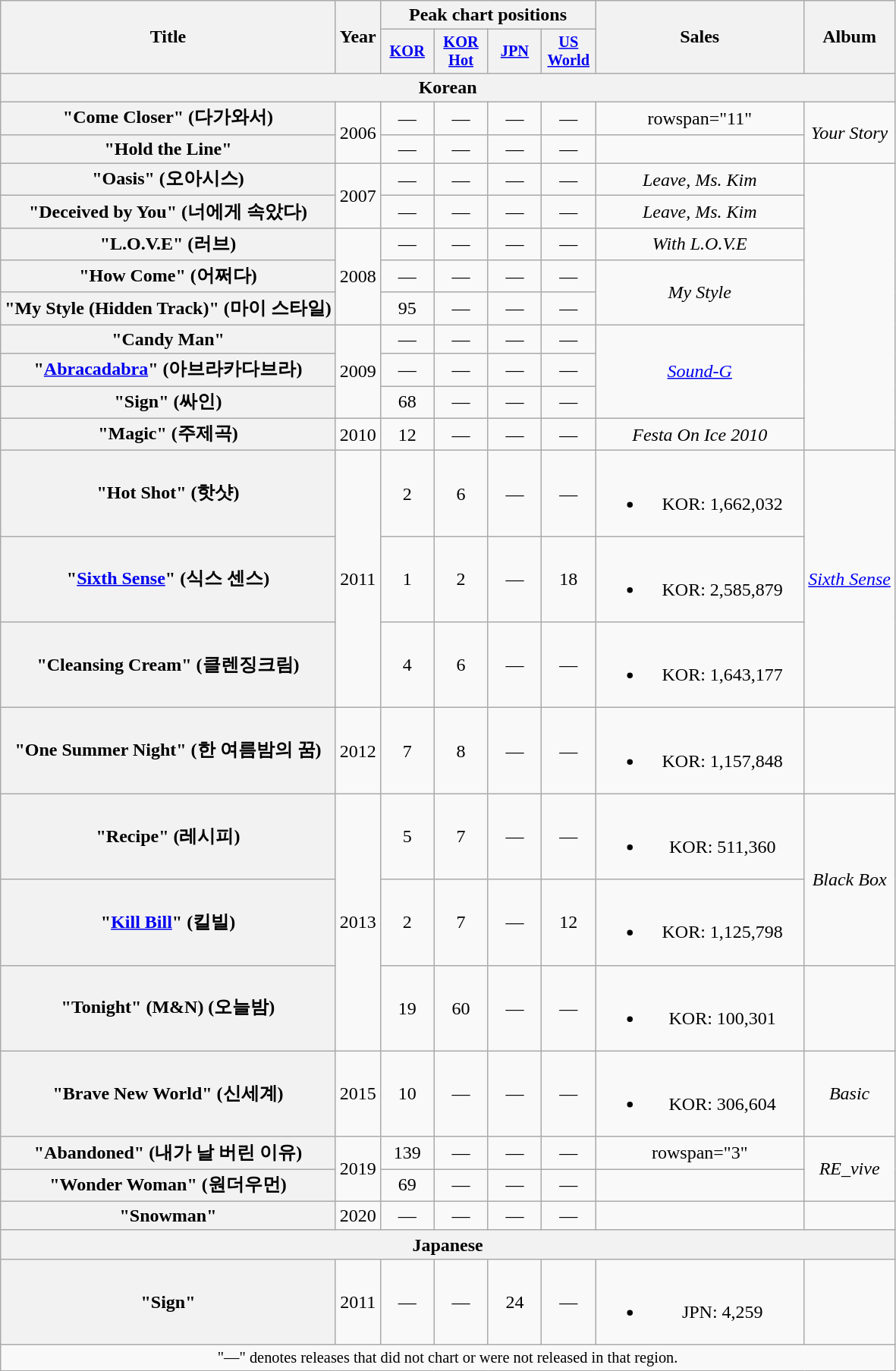<table class="wikitable plainrowheaders" style="text-align:center;">
<tr>
<th scope="col" rowspan="2">Title</th>
<th scope="col" rowspan="2">Year</th>
<th scope="col" colspan="4">Peak chart positions</th>
<th scope="col" rowspan="2" style="width:11em;">Sales</th>
<th scope="col" rowspan="2">Album</th>
</tr>
<tr>
<th scope="col" style="width:3em;font-size:85%;"><a href='#'>KOR</a><br></th>
<th scope="col" style="width:3em;font-size:85%;"><a href='#'>KOR Hot</a><br></th>
<th scope="col" style="width:3em;font-size:85%;"><a href='#'>JPN</a><br></th>
<th scope="col" style="width:3em;font-size:85%;"><a href='#'>US<br>World</a><br></th>
</tr>
<tr>
<th colspan="8">Korean</th>
</tr>
<tr>
<th scope="row">"Come Closer" (다가와서)</th>
<td rowspan="2">2006</td>
<td>—</td>
<td>—</td>
<td>—</td>
<td>—</td>
<td>rowspan="11" </td>
<td rowspan="2"><em>Your Story</em></td>
</tr>
<tr>
<th scope="row">"Hold the Line" </th>
<td>—</td>
<td>—</td>
<td>—</td>
<td>—</td>
</tr>
<tr>
<th scope="row">"Oasis" (오아시스) </th>
<td rowspan="2">2007</td>
<td>—</td>
<td>—</td>
<td>—</td>
<td>—</td>
<td><em>Leave, Ms. Kim</em></td>
</tr>
<tr>
<th scope="row">"Deceived by You" (너에게 속았다)</th>
<td>—</td>
<td>—</td>
<td>—</td>
<td>—</td>
<td><em>Leave, Ms. Kim</em></td>
</tr>
<tr>
<th scope="row">"L.O.V.E" (러브)</th>
<td rowspan="3">2008</td>
<td>—</td>
<td>—</td>
<td>—</td>
<td>—</td>
<td><em>With L.O.V.E</em></td>
</tr>
<tr>
<th scope="row">"How Come" (어쩌다)</th>
<td>—</td>
<td>—</td>
<td>—</td>
<td>—</td>
<td rowspan="2"><em>My Style</em></td>
</tr>
<tr>
<th scope="row">"My Style (Hidden Track)" (마이 스타일)</th>
<td>95</td>
<td>—</td>
<td>—</td>
<td>—</td>
</tr>
<tr>
<th scope="row">"Candy Man"</th>
<td rowspan="3">2009</td>
<td>—</td>
<td>—</td>
<td>—</td>
<td>—</td>
<td rowspan="3"><em><a href='#'>Sound-G</a></em></td>
</tr>
<tr>
<th scope="row">"<a href='#'>Abracadabra</a>" (아브라카다브라)</th>
<td>—</td>
<td>—</td>
<td>—</td>
<td>—</td>
</tr>
<tr>
<th scope="row">"Sign" (싸인)</th>
<td>68</td>
<td>—</td>
<td>—</td>
<td>—</td>
</tr>
<tr>
<th scope="row">"Magic" (주제곡)</th>
<td>2010</td>
<td>12</td>
<td>—</td>
<td>—</td>
<td>—</td>
<td><em>Festa On Ice 2010</em></td>
</tr>
<tr>
<th scope="row">"Hot Shot" (핫샷)</th>
<td rowspan="3">2011</td>
<td>2</td>
<td>6</td>
<td>—</td>
<td>—</td>
<td><br><ul><li>KOR: 1,662,032</li></ul></td>
<td rowspan="3"><em><a href='#'>Sixth Sense</a></em></td>
</tr>
<tr>
<th scope="row">"<a href='#'>Sixth Sense</a>" (식스 센스)</th>
<td>1</td>
<td>2</td>
<td>—</td>
<td>18</td>
<td><br><ul><li>KOR: 2,585,879</li></ul></td>
</tr>
<tr>
<th scope="row">"Cleansing Cream" (클렌징크림)</th>
<td>4</td>
<td>6</td>
<td>—</td>
<td>—</td>
<td><br><ul><li>KOR: 1,643,177</li></ul></td>
</tr>
<tr>
<th scope="row">"One Summer Night" (한 여름밤의 꿈)</th>
<td>2012</td>
<td>7</td>
<td>8</td>
<td>—</td>
<td>—</td>
<td><br><ul><li>KOR: 1,157,848</li></ul></td>
<td></td>
</tr>
<tr>
<th scope="row">"Recipe" (레시피)</th>
<td rowspan="3">2013</td>
<td>5</td>
<td>7</td>
<td>—</td>
<td>—</td>
<td><br><ul><li>KOR: 511,360</li></ul></td>
<td rowspan="2"><em>Black Box</em></td>
</tr>
<tr>
<th scope="row">"<a href='#'>Kill Bill</a>" (킬빌)</th>
<td>2</td>
<td>7</td>
<td>—</td>
<td>12</td>
<td><br><ul><li>KOR: 1,125,798</li></ul></td>
</tr>
<tr>
<th scope="row">"Tonight" (M&N) (오늘밤)</th>
<td>19</td>
<td>60</td>
<td>—</td>
<td>—</td>
<td><br><ul><li>KOR: 100,301</li></ul></td>
<td></td>
</tr>
<tr>
<th scope="row">"Brave New World" (신세계)</th>
<td>2015</td>
<td>10</td>
<td>—</td>
<td>—</td>
<td>—</td>
<td><br><ul><li>KOR: 306,604</li></ul></td>
<td><em>Basic</em></td>
</tr>
<tr>
<th scope="row">"Abandoned" (내가 날 버린 이유)</th>
<td rowspan="2">2019</td>
<td>139</td>
<td>—</td>
<td>—</td>
<td>—</td>
<td>rowspan="3" </td>
<td rowspan="2"><em>RE_vive</em></td>
</tr>
<tr>
<th scope="row">"Wonder Woman" (원더우먼)</th>
<td>69</td>
<td>—</td>
<td>—</td>
<td>—</td>
</tr>
<tr>
<th scope="row">"Snowman"</th>
<td>2020</td>
<td>—</td>
<td>—</td>
<td>—</td>
<td>—</td>
<td></td>
</tr>
<tr>
<th colspan="8">Japanese</th>
</tr>
<tr>
<th scope="row">"Sign"</th>
<td>2011</td>
<td>—</td>
<td>—</td>
<td>24</td>
<td>—</td>
<td><br><ul><li>JPN: 4,259</li></ul></td>
<td></td>
</tr>
<tr>
<td colspan="8" style="font-size:85%">"—" denotes releases that did not chart or were not released in that region.</td>
</tr>
</table>
